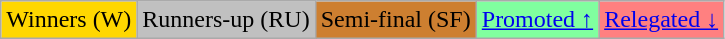<table class="wikitable">
<tr>
<td bgcolor=Gold>Winners (W)</td>
<td bgcolor=Silver>Runners-up (RU)</td>
<td bgcolor=#CD7F3>Semi-final (SF)</td>
<td bgcolor="#80FF9F"><a href='#'>Promoted ↑</a></td>
<td bgcolor="#FF8080"><a href='#'>Relegated ↓</a></td>
</tr>
</table>
